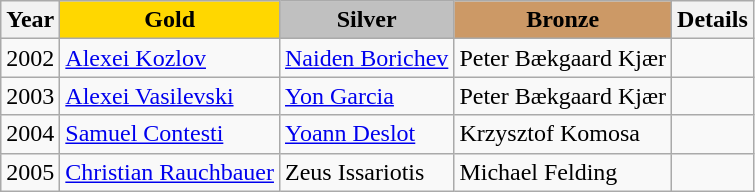<table class="wikitable">
<tr>
<th>Year</th>
<td bgcolor="gold" align="center"><strong>Gold</strong></td>
<td bgcolor="silver" align="center"><strong>Silver</strong></td>
<td bgcolor="cc9966" align="center"><strong>Bronze</strong></td>
<th>Details</th>
</tr>
<tr>
<td>2002</td>
<td> <a href='#'>Alexei Kozlov</a></td>
<td> <a href='#'>Naiden Borichev</a></td>
<td> Peter Bækgaard Kjær</td>
<td></td>
</tr>
<tr>
<td>2003</td>
<td> <a href='#'>Alexei Vasilevski</a></td>
<td> <a href='#'>Yon Garcia</a></td>
<td> Peter Bækgaard Kjær</td>
<td></td>
</tr>
<tr>
<td>2004</td>
<td> <a href='#'>Samuel Contesti</a></td>
<td> <a href='#'>Yoann Deslot</a></td>
<td> Krzysztof Komosa</td>
<td></td>
</tr>
<tr>
<td>2005</td>
<td> <a href='#'>Christian Rauchbauer</a></td>
<td> Zeus Issariotis</td>
<td> Michael Felding</td>
<td></td>
</tr>
</table>
